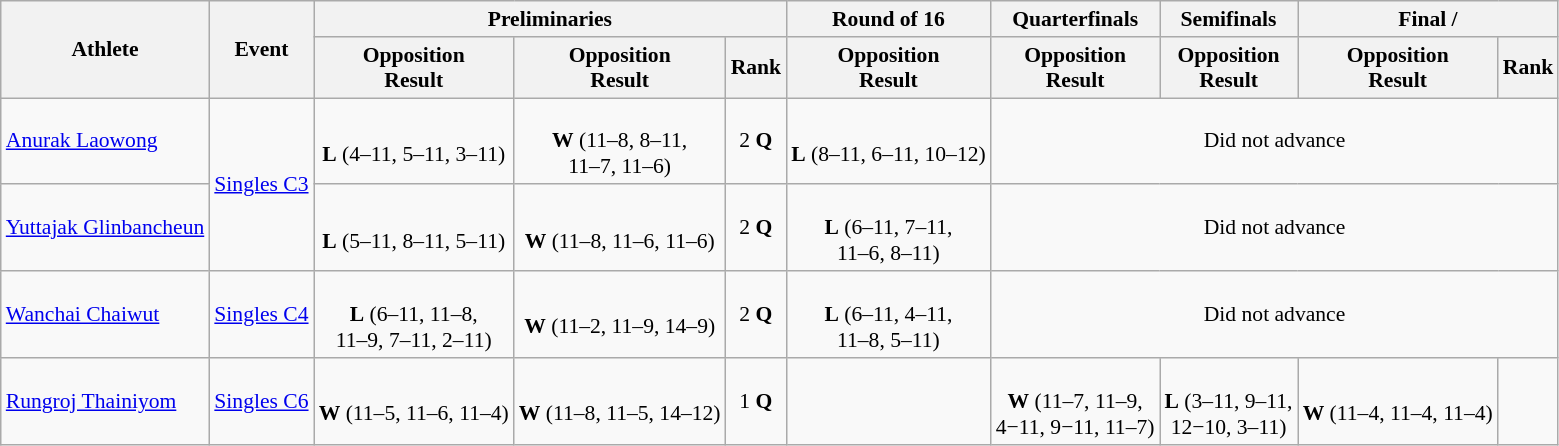<table class=wikitable style="font-size:90%">
<tr>
<th rowspan="2">Athlete</th>
<th rowspan="2">Event</th>
<th colspan="3">Preliminaries</th>
<th>Round of 16</th>
<th>Quarterfinals</th>
<th>Semifinals</th>
<th colspan="2">Final / </th>
</tr>
<tr>
<th>Opposition<br>Result</th>
<th>Opposition<br>Result</th>
<th>Rank</th>
<th>Opposition<br>Result</th>
<th>Opposition<br>Result</th>
<th>Opposition<br>Result</th>
<th>Opposition<br>Result</th>
<th>Rank</th>
</tr>
<tr align=center>
<td align=left><a href='#'>Anurak Laowong</a></td>
<td align=left rowspan="2"><a href='#'>Singles C3</a></td>
<td><br><strong>L</strong> (4–11, 5–11, 3–11)</td>
<td><br><strong>W</strong> (11–8, 8–11, <br> 11–7, 11–6)</td>
<td>2 <strong>Q</strong></td>
<td><br><strong>L</strong> (8–11, 6–11, 10–12)</td>
<td colspan=4>Did not advance</td>
</tr>
<tr align=center>
<td align=left><a href='#'>Yuttajak Glinbancheun</a></td>
<td><br><strong>L</strong> (5–11, 8–11, 5–11)</td>
<td><br><strong>W</strong> (11–8, 11–6, 11–6)</td>
<td>2 <strong>Q</strong></td>
<td><br><strong>L</strong> (6–11, 7–11, <br> 11–6, 8–11)</td>
<td colspan=4>Did not advance</td>
</tr>
<tr align=center>
<td align=left><a href='#'>Wanchai Chaiwut</a></td>
<td align=left><a href='#'>Singles C4</a></td>
<td><br><strong>L</strong> (6–11, 11–8, <br> 11–9, 7–11, 2–11)</td>
<td><br><strong>W</strong> (11–2, 11–9, 14–9)</td>
<td>2 <strong>Q</strong></td>
<td><br><strong>L</strong> (6–11, 4–11, <br> 11–8, 5–11)</td>
<td colspan=4>Did not advance</td>
</tr>
<tr align=center>
<td align=left><a href='#'>Rungroj Thainiyom</a></td>
<td align=left><a href='#'>Singles C6</a></td>
<td><br><strong>W</strong> (11–5, 11–6, 11–4)</td>
<td><br><strong>W</strong> (11–8, 11–5, 14–12)</td>
<td>1 <strong>Q</strong></td>
<td></td>
<td><br><strong>W</strong> (11–7, 11–9, <br> 4−11, 9−11, 11–7)</td>
<td><br><strong>L</strong> (3–11, 9–11, <br> 12−10, 3–11)</td>
<td><br><strong>W</strong> (11–4, 11–4, 11–4)</td>
<td></td>
</tr>
</table>
